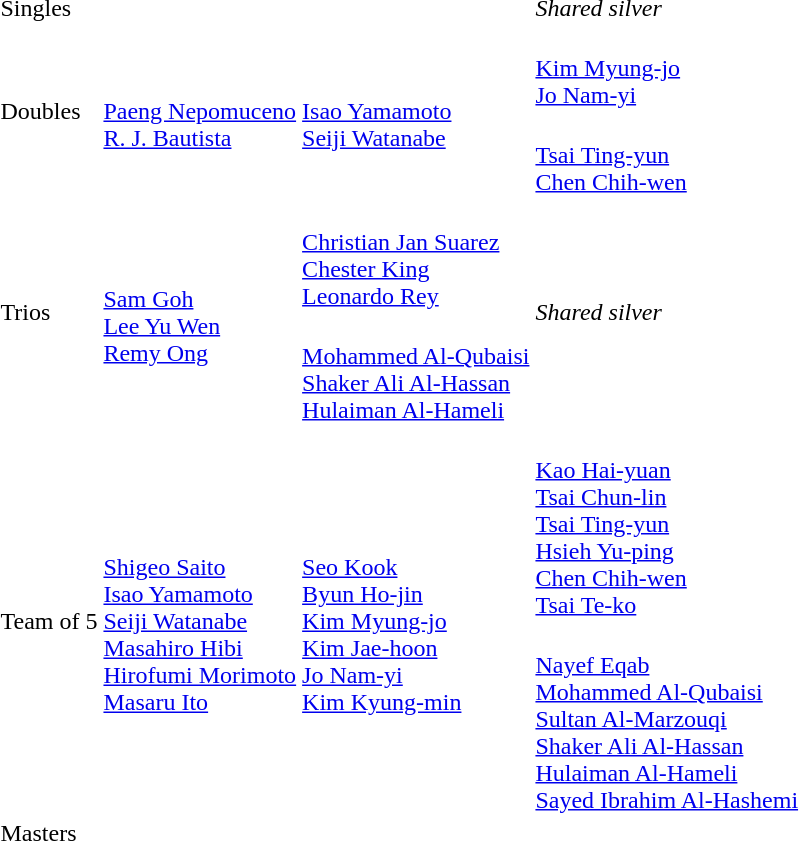<table>
<tr>
<td rowspan=2>Singles<br></td>
<td rowspan=2></td>
<td></td>
<td rowspan=2><em>Shared silver</em></td>
</tr>
<tr>
<td></td>
</tr>
<tr>
<td rowspan=2>Doubles<br></td>
<td rowspan=2><br><a href='#'>Paeng Nepomuceno</a><br><a href='#'>R. J. Bautista</a></td>
<td rowspan=2><br><a href='#'>Isao Yamamoto</a><br><a href='#'>Seiji Watanabe</a></td>
<td><br><a href='#'>Kim Myung-jo</a><br><a href='#'>Jo Nam-yi</a></td>
</tr>
<tr>
<td><br><a href='#'>Tsai Ting-yun</a><br><a href='#'>Chen Chih-wen</a></td>
</tr>
<tr>
<td rowspan=2>Trios<br></td>
<td rowspan=2><br><a href='#'>Sam Goh</a><br><a href='#'>Lee Yu Wen</a><br><a href='#'>Remy Ong</a></td>
<td><br><a href='#'>Christian Jan Suarez</a><br><a href='#'>Chester King</a><br><a href='#'>Leonardo Rey</a></td>
<td rowspan=2><em>Shared silver</em></td>
</tr>
<tr>
<td><br><a href='#'>Mohammed Al-Qubaisi</a><br><a href='#'>Shaker Ali Al-Hassan</a><br><a href='#'>Hulaiman Al-Hameli</a></td>
</tr>
<tr>
<td rowspan=2>Team of 5<br></td>
<td rowspan=2><br><a href='#'>Shigeo Saito</a><br><a href='#'>Isao Yamamoto</a><br><a href='#'>Seiji Watanabe</a><br><a href='#'>Masahiro Hibi</a><br><a href='#'>Hirofumi Morimoto</a><br><a href='#'>Masaru Ito</a></td>
<td rowspan=2><br><a href='#'>Seo Kook</a><br><a href='#'>Byun Ho-jin</a><br><a href='#'>Kim Myung-jo</a><br><a href='#'>Kim Jae-hoon</a><br><a href='#'>Jo Nam-yi</a><br><a href='#'>Kim Kyung-min</a></td>
<td><br><a href='#'>Kao Hai-yuan</a><br><a href='#'>Tsai Chun-lin</a><br><a href='#'>Tsai Ting-yun</a><br><a href='#'>Hsieh Yu-ping</a><br><a href='#'>Chen Chih-wen</a><br><a href='#'>Tsai Te-ko</a></td>
</tr>
<tr>
<td><br><a href='#'>Nayef Eqab</a><br><a href='#'>Mohammed Al-Qubaisi</a><br><a href='#'>Sultan Al-Marzouqi</a><br><a href='#'>Shaker Ali Al-Hassan</a><br><a href='#'>Hulaiman Al-Hameli</a><br><a href='#'>Sayed Ibrahim Al-Hashemi</a></td>
</tr>
<tr>
<td>Masters<br></td>
<td></td>
<td></td>
<td></td>
</tr>
</table>
